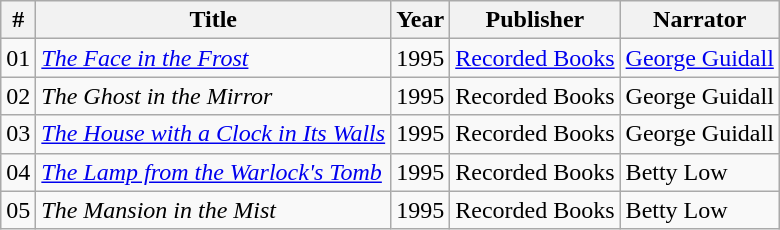<table class="wikitable sortable" style="white-space:nowrap">
<tr>
<th>#</th>
<th>Title</th>
<th>Year</th>
<th>Publisher</th>
<th>Narrator</th>
</tr>
<tr>
<td style="text-align:center">01</td>
<td><em><a href='#'>The Face in the Frost</a></em></td>
<td style="text-align:center">1995</td>
<td><a href='#'>Recorded Books</a></td>
<td><a href='#'>George Guidall</a></td>
</tr>
<tr>
<td style="text-align:center">02</td>
<td><em>The Ghost in the Mirror</em></td>
<td style="text-align:center">1995</td>
<td>Recorded Books</td>
<td>George Guidall</td>
</tr>
<tr>
<td style="text-align:center">03</td>
<td><em><a href='#'>The House with a Clock in Its Walls</a></em></td>
<td style="text-align:center">1995</td>
<td>Recorded Books</td>
<td>George Guidall</td>
</tr>
<tr>
<td style="text-align:center">04</td>
<td><em><a href='#'>The Lamp from the Warlock's Tomb</a></em></td>
<td style="text-align:center">1995</td>
<td>Recorded Books</td>
<td>Betty Low</td>
</tr>
<tr>
<td style="text-align:center">05</td>
<td><em>The Mansion in the Mist</em></td>
<td style="text-align:center">1995</td>
<td>Recorded Books</td>
<td>Betty Low</td>
</tr>
</table>
